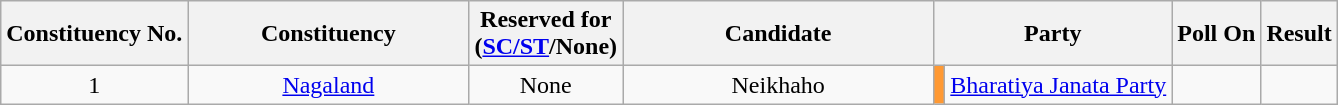<table class="wikitable sortable" style="text-align:center">
<tr>
<th>Constituency No.</th>
<th style="width:180px;">Constituency</th>
<th>Reserved for<br>(<a href='#'>SC/ST</a>/None)</th>
<th style="width:200px;">Candidate</th>
<th colspan="2">Party</th>
<th>Poll On</th>
<th>Result</th>
</tr>
<tr>
<td style="text-align:center;">1</td>
<td><a href='#'>Nagaland</a></td>
<td>None</td>
<td>Neikhaho</td>
<td bgcolor=#FF9933></td>
<td><a href='#'>Bharatiya Janata Party</a></td>
<td></td>
<td></td>
</tr>
</table>
